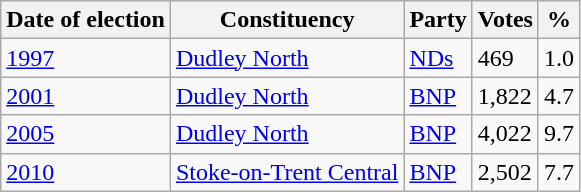<table class="wikitable">
<tr>
<th>Date of election</th>
<th>Constituency</th>
<th>Party</th>
<th>Votes</th>
<th>%</th>
</tr>
<tr>
<td><a href='#'>1997</a></td>
<td><a href='#'>Dudley North</a></td>
<td><a href='#'>NDs</a></td>
<td>469</td>
<td>1.0</td>
</tr>
<tr>
<td><a href='#'>2001</a></td>
<td><a href='#'>Dudley North</a></td>
<td><a href='#'>BNP</a></td>
<td>1,822</td>
<td>4.7</td>
</tr>
<tr>
<td><a href='#'>2005</a></td>
<td><a href='#'>Dudley North</a></td>
<td><a href='#'>BNP</a></td>
<td>4,022</td>
<td>9.7</td>
</tr>
<tr>
<td><a href='#'>2010</a></td>
<td><a href='#'>Stoke-on-Trent Central</a></td>
<td><a href='#'>BNP</a></td>
<td>2,502</td>
<td>7.7</td>
</tr>
</table>
